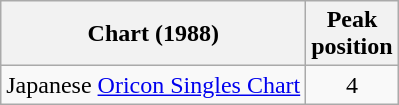<table class="wikitable">
<tr>
<th>Chart (1988)</th>
<th>Peak<br>position</th>
</tr>
<tr>
<td>Japanese <a href='#'>Oricon Singles Chart</a></td>
<td align="center">4</td>
</tr>
</table>
